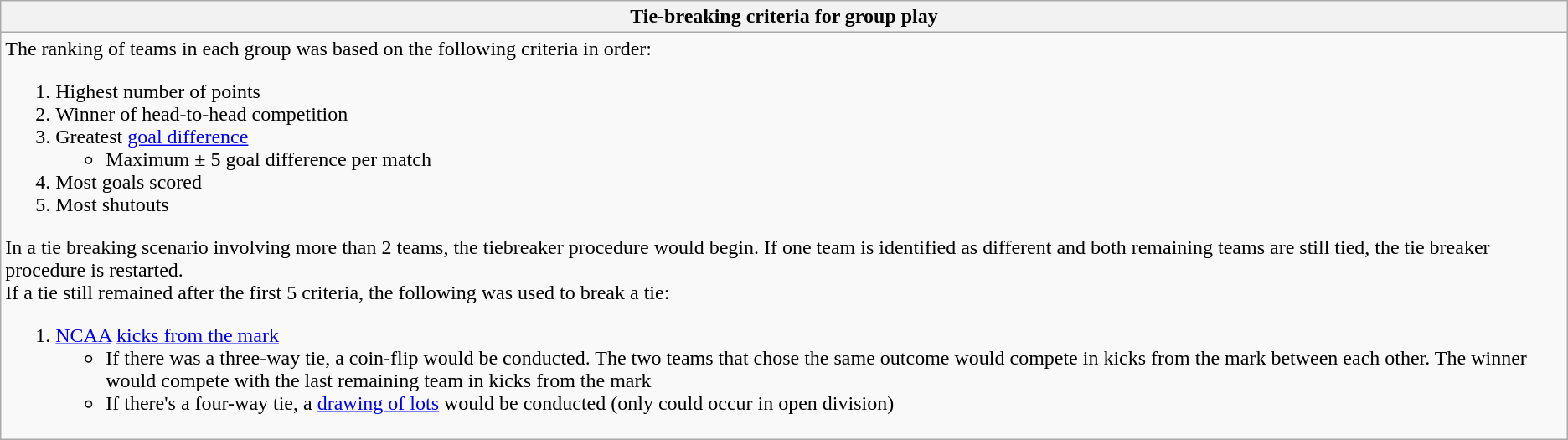<table class="wikitable mw-collapsible mw-collapsed">
<tr>
<th>Tie-breaking criteria for group play</th>
</tr>
<tr>
<td>The ranking of teams in each group was based on the following criteria in order:<br><ol><li>Highest number of points</li><li>Winner of head-to-head competition</li><li>Greatest <a href='#'>goal difference</a><ul><li>Maximum ± 5 goal difference per match</li></ul></li><li>Most goals scored</li><li>Most shutouts</li></ol>In a tie breaking scenario involving more than 2 teams, the tiebreaker procedure would begin. If one team is identified as different and both remaining teams are still tied, the tie breaker procedure is restarted.<br>If a tie still remained after the first 5 criteria, the following was used to break a tie:<ol><li><a href='#'>NCAA</a> <a href='#'>kicks from the mark</a><ul><li>If there was a three-way tie, a coin-flip would be conducted. The two teams that chose the same outcome would compete in kicks from the mark between each other. The winner would compete with the last remaining team in kicks from the mark</li><li>If there's a four-way tie, a <a href='#'>drawing of lots</a> would be conducted (only could occur in open division)</li></ul></li></ol></td>
</tr>
</table>
